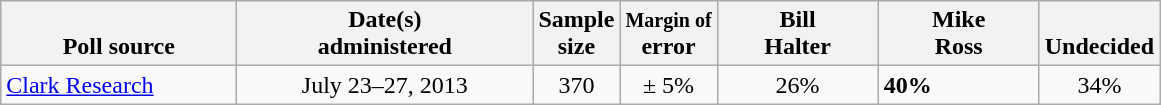<table class="wikitable">
<tr valign= bottom>
<th style="width:150px;">Poll source</th>
<th style="width:190px;">Date(s)<br>administered</th>
<th class=small>Sample<br>size</th>
<th><small>Margin of</small><br>error</th>
<th style="width:100px;">Bill<br>Halter</th>
<th style="width:100px;">Mike<br>Ross</th>
<th style="width:40px;">Undecided</th>
</tr>
<tr>
<td><a href='#'>Clark Research</a></td>
<td align=center>July 23–27, 2013</td>
<td align=center>370</td>
<td align=center>± 5%</td>
<td align=center>26%</td>
<td><strong>40%</strong></td>
<td align=center>34%</td>
</tr>
</table>
